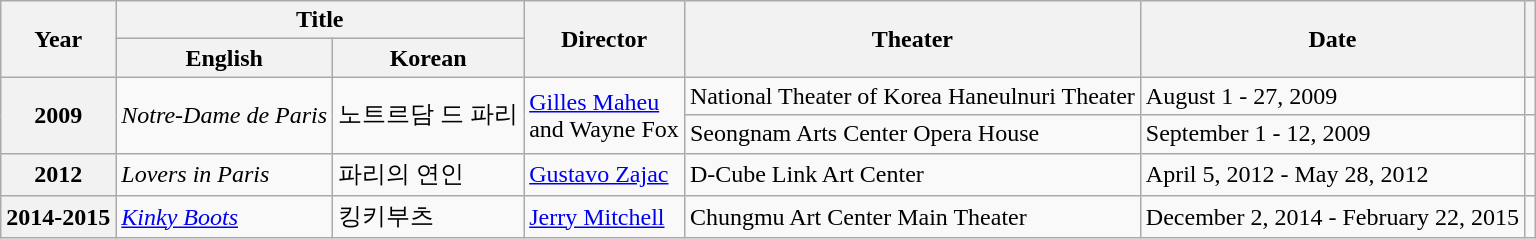<table class="wikitable sortable plainrowheaders">
<tr>
<th rowspan="2" scope="col">Year</th>
<th colspan="2" scope="col">Title</th>
<th rowspan="2" scope="col">Director</th>
<th rowspan="2" scope="col">Theater</th>
<th rowspan="2" scope="col">Date</th>
<th rowspan="2" scope="col" class="unsortable"></th>
</tr>
<tr>
<th>English</th>
<th>Korean</th>
</tr>
<tr>
<th rowspan="2" scope="row">2009</th>
<td rowspan="2"><em>Notre-Dame de Paris</em></td>
<td rowspan="2">노트르담 드 파리</td>
<td rowspan="2"><a href='#'>Gilles Maheu</a><br>and Wayne Fox</td>
<td>National Theater of Korea Haneulnuri Theater</td>
<td>August 1 - 27, 2009</td>
<td></td>
</tr>
<tr>
<td>Seongnam Arts Center Opera House</td>
<td>September 1 - 12, 2009</td>
<td></td>
</tr>
<tr>
<th scope="row">2012</th>
<td><em>Lovers in Paris</em></td>
<td>파리의 연인</td>
<td><a href='#'>Gustavo Zajac</a></td>
<td>D-Cube Link Art Center</td>
<td>April 5, 2012 - May 28, 2012</td>
<td></td>
</tr>
<tr>
<th scope="row">2014-2015</th>
<td><em><a href='#'>Kinky Boots</a></em></td>
<td>킹키부츠</td>
<td><a href='#'>Jerry Mitchell</a></td>
<td>Chungmu Art Center Main Theater</td>
<td>December 2, 2014 - February 22, 2015</td>
<td></td>
</tr>
</table>
